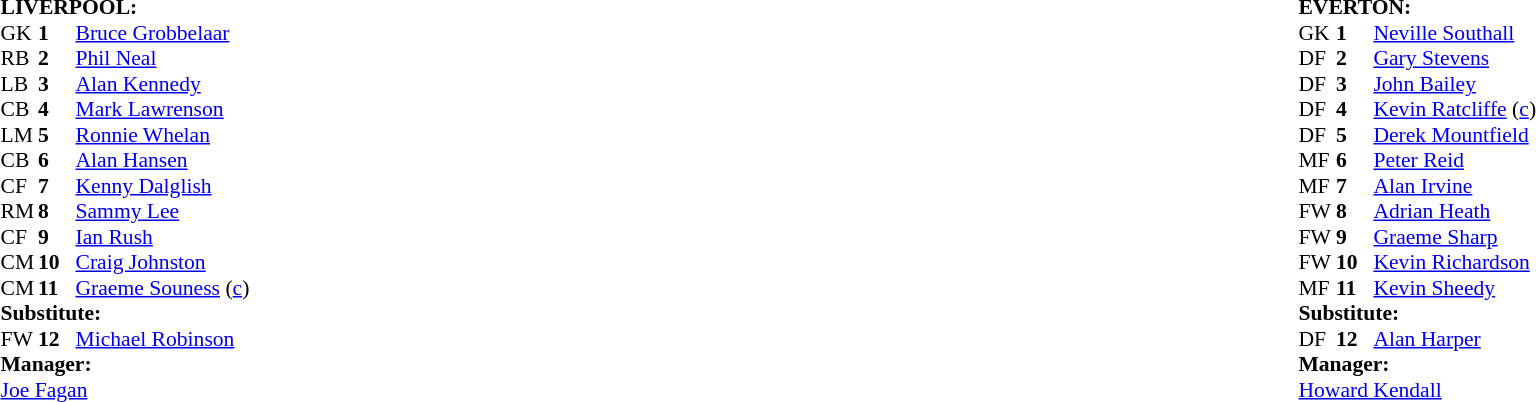<table width="100%">
<tr>
<td valign="top" width="50%"><br><table style="font-size: 90%" cellspacing="0" cellpadding="0">
<tr>
<td colspan="4"><strong>LIVERPOOL:</strong></td>
</tr>
<tr>
<th width="25"></th>
<th width="25"></th>
</tr>
<tr>
<td>GK</td>
<td><strong>1</strong></td>
<td><a href='#'>Bruce Grobbelaar</a></td>
</tr>
<tr>
<td>RB</td>
<td><strong>2</strong></td>
<td><a href='#'>Phil Neal</a></td>
</tr>
<tr>
<td>LB</td>
<td><strong>3</strong></td>
<td><a href='#'>Alan Kennedy</a></td>
</tr>
<tr>
<td>CB</td>
<td><strong>4</strong></td>
<td><a href='#'>Mark Lawrenson</a></td>
</tr>
<tr>
<td>LM</td>
<td><strong>5</strong></td>
<td><a href='#'>Ronnie Whelan</a></td>
</tr>
<tr>
<td>CB</td>
<td><strong>6</strong></td>
<td><a href='#'>Alan Hansen</a></td>
</tr>
<tr>
<td>CF</td>
<td><strong>7</strong></td>
<td><a href='#'>Kenny Dalglish</a></td>
</tr>
<tr>
<td>RM</td>
<td><strong>8</strong></td>
<td><a href='#'>Sammy Lee</a></td>
</tr>
<tr>
<td>CF</td>
<td><strong>9</strong></td>
<td><a href='#'>Ian Rush</a></td>
</tr>
<tr>
<td>CM</td>
<td><strong>10</strong></td>
<td><a href='#'>Craig Johnston</a></td>
<td></td>
<td></td>
</tr>
<tr>
<td>CM</td>
<td><strong>11</strong></td>
<td><a href='#'>Graeme Souness</a> (<a href='#'>c</a>)</td>
</tr>
<tr>
<td colspan=4><strong>Substitute:</strong></td>
</tr>
<tr>
<td>FW</td>
<td><strong>12</strong></td>
<td><a href='#'>Michael Robinson</a></td>
<td></td>
<td></td>
</tr>
<tr>
<td colspan=4><strong>Manager:</strong></td>
</tr>
<tr>
<td colspan="4"><a href='#'>Joe Fagan</a></td>
</tr>
</table>
</td>
<td style="vertical-align:top; width:50%;"><br><table cellspacing="0" cellpadding="0" style="font-size:90%; margin:auto;">
<tr>
<td colspan="4"><strong>EVERTON:</strong></td>
</tr>
<tr>
<th width="25"></th>
<th width="25"></th>
</tr>
<tr>
<td>GK</td>
<td><strong>1</strong></td>
<td><a href='#'>Neville Southall</a></td>
</tr>
<tr>
<td>DF</td>
<td><strong>2</strong></td>
<td><a href='#'>Gary Stevens</a></td>
</tr>
<tr>
<td>DF</td>
<td><strong>3</strong></td>
<td><a href='#'>John Bailey</a></td>
</tr>
<tr>
<td>DF</td>
<td><strong>4</strong></td>
<td><a href='#'>Kevin Ratcliffe</a> (<a href='#'>c</a>)</td>
</tr>
<tr>
<td>DF</td>
<td><strong>5</strong></td>
<td><a href='#'>Derek Mountfield</a></td>
</tr>
<tr>
<td>MF</td>
<td><strong>6</strong></td>
<td><a href='#'>Peter Reid</a></td>
</tr>
<tr>
<td>MF</td>
<td><strong>7</strong></td>
<td><a href='#'>Alan Irvine</a></td>
</tr>
<tr>
<td>FW</td>
<td><strong>8</strong></td>
<td><a href='#'>Adrian Heath</a></td>
</tr>
<tr>
<td>FW</td>
<td><strong>9</strong></td>
<td><a href='#'>Graeme Sharp</a></td>
</tr>
<tr>
<td>FW</td>
<td><strong>10</strong></td>
<td><a href='#'>Kevin Richardson</a></td>
</tr>
<tr>
<td>MF</td>
<td><strong>11</strong></td>
<td><a href='#'>Kevin Sheedy</a></td>
</tr>
<tr>
<td colspan=4><strong>Substitute:</strong></td>
</tr>
<tr>
<td>DF</td>
<td><strong>12</strong></td>
<td><a href='#'>Alan Harper</a></td>
</tr>
<tr>
<td colspan=4><strong>Manager:</strong></td>
</tr>
<tr>
<td colspan="4"><a href='#'>Howard Kendall</a></td>
</tr>
</table>
</td>
</tr>
</table>
